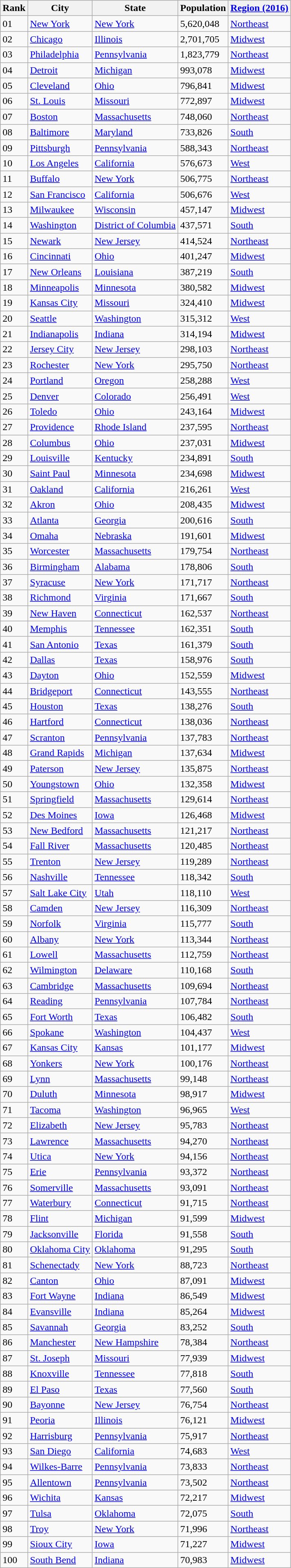<table class="wikitable sortable">
<tr>
<th>Rank</th>
<th>City</th>
<th>State</th>
<th>Population</th>
<th><a href='#'>Region (2016)</a></th>
</tr>
<tr>
<td>01</td>
<td><a href='#'>New York</a></td>
<td><a href='#'>New York</a></td>
<td>5,620,048</td>
<td><a href='#'>Northeast</a></td>
</tr>
<tr>
<td>02</td>
<td><a href='#'>Chicago</a></td>
<td><a href='#'>Illinois</a></td>
<td>2,701,705</td>
<td><a href='#'>Midwest</a></td>
</tr>
<tr>
<td>03</td>
<td><a href='#'>Philadelphia</a></td>
<td><a href='#'>Pennsylvania</a></td>
<td>1,823,779</td>
<td><a href='#'>Northeast</a></td>
</tr>
<tr>
<td>04</td>
<td><a href='#'>Detroit</a></td>
<td><a href='#'>Michigan</a></td>
<td>993,078</td>
<td><a href='#'>Midwest</a></td>
</tr>
<tr>
<td>05</td>
<td><a href='#'>Cleveland</a></td>
<td><a href='#'>Ohio</a></td>
<td>796,841</td>
<td><a href='#'>Midwest</a></td>
</tr>
<tr>
<td>06</td>
<td><a href='#'>St. Louis</a></td>
<td><a href='#'>Missouri</a></td>
<td>772,897</td>
<td><a href='#'>Midwest</a></td>
</tr>
<tr>
<td>07</td>
<td><a href='#'>Boston</a></td>
<td><a href='#'>Massachusetts</a></td>
<td>748,060</td>
<td><a href='#'>Northeast</a></td>
</tr>
<tr>
<td>08</td>
<td><a href='#'>Baltimore</a></td>
<td><a href='#'>Maryland</a></td>
<td>733,826</td>
<td><a href='#'>South</a></td>
</tr>
<tr>
<td>09</td>
<td><a href='#'>Pittsburgh</a></td>
<td><a href='#'>Pennsylvania</a></td>
<td>588,343</td>
<td><a href='#'>Northeast</a></td>
</tr>
<tr>
<td>10</td>
<td><a href='#'>Los Angeles</a></td>
<td><a href='#'>California</a></td>
<td>576,673</td>
<td><a href='#'>West</a></td>
</tr>
<tr>
<td>11</td>
<td><a href='#'>Buffalo</a></td>
<td><a href='#'>New York</a></td>
<td>506,775</td>
<td><a href='#'>Northeast</a></td>
</tr>
<tr>
<td>12</td>
<td><a href='#'>San Francisco</a></td>
<td><a href='#'>California</a></td>
<td>506,676</td>
<td><a href='#'>West</a></td>
</tr>
<tr>
<td>13</td>
<td><a href='#'>Milwaukee</a></td>
<td><a href='#'>Wisconsin</a></td>
<td>457,147</td>
<td><a href='#'>Midwest</a></td>
</tr>
<tr>
<td>14</td>
<td><a href='#'>Washington</a></td>
<td><a href='#'>District of Columbia</a></td>
<td>437,571</td>
<td><a href='#'>South</a></td>
</tr>
<tr>
<td>15</td>
<td><a href='#'>Newark</a></td>
<td><a href='#'>New Jersey</a></td>
<td>414,524</td>
<td><a href='#'>Northeast</a></td>
</tr>
<tr>
<td>16</td>
<td><a href='#'>Cincinnati</a></td>
<td><a href='#'>Ohio</a></td>
<td>401,247</td>
<td><a href='#'>Midwest</a></td>
</tr>
<tr>
<td>17</td>
<td><a href='#'>New Orleans</a></td>
<td><a href='#'>Louisiana</a></td>
<td>387,219</td>
<td><a href='#'>South</a></td>
</tr>
<tr>
<td>18</td>
<td><a href='#'>Minneapolis</a></td>
<td><a href='#'>Minnesota</a></td>
<td>380,582</td>
<td><a href='#'>Midwest</a></td>
</tr>
<tr>
<td>19</td>
<td><a href='#'>Kansas City</a></td>
<td><a href='#'>Missouri</a></td>
<td>324,410</td>
<td><a href='#'>Midwest</a></td>
</tr>
<tr>
<td>20</td>
<td><a href='#'>Seattle</a></td>
<td><a href='#'>Washington</a></td>
<td>315,312</td>
<td><a href='#'>West</a></td>
</tr>
<tr>
<td>21</td>
<td><a href='#'>Indianapolis</a></td>
<td><a href='#'>Indiana</a></td>
<td>314,194</td>
<td><a href='#'>Midwest</a></td>
</tr>
<tr>
<td>22</td>
<td><a href='#'>Jersey City</a></td>
<td><a href='#'>New Jersey</a></td>
<td>298,103</td>
<td><a href='#'>Northeast</a></td>
</tr>
<tr>
<td>23</td>
<td><a href='#'>Rochester</a></td>
<td><a href='#'>New York</a></td>
<td>295,750</td>
<td><a href='#'>Northeast</a></td>
</tr>
<tr>
<td>24</td>
<td><a href='#'>Portland</a></td>
<td><a href='#'>Oregon</a></td>
<td>258,288</td>
<td><a href='#'>West</a></td>
</tr>
<tr>
<td>25</td>
<td><a href='#'>Denver</a></td>
<td><a href='#'>Colorado</a></td>
<td>256,491</td>
<td><a href='#'>West</a></td>
</tr>
<tr>
<td>26</td>
<td><a href='#'>Toledo</a></td>
<td><a href='#'>Ohio</a></td>
<td>243,164</td>
<td><a href='#'>Midwest</a></td>
</tr>
<tr>
<td>27</td>
<td><a href='#'>Providence</a></td>
<td><a href='#'>Rhode Island</a></td>
<td>237,595</td>
<td><a href='#'>Northeast</a></td>
</tr>
<tr>
<td>28</td>
<td><a href='#'>Columbus</a></td>
<td><a href='#'>Ohio</a></td>
<td>237,031</td>
<td><a href='#'>Midwest</a></td>
</tr>
<tr>
<td>29</td>
<td><a href='#'>Louisville</a></td>
<td><a href='#'>Kentucky</a></td>
<td>234,891</td>
<td><a href='#'>South</a></td>
</tr>
<tr>
<td>30</td>
<td><a href='#'>Saint Paul</a></td>
<td><a href='#'>Minnesota</a></td>
<td>234,698</td>
<td><a href='#'>Midwest</a></td>
</tr>
<tr>
<td>31</td>
<td><a href='#'>Oakland</a></td>
<td><a href='#'>California</a></td>
<td>216,261</td>
<td><a href='#'>West</a></td>
</tr>
<tr>
<td>32</td>
<td><a href='#'>Akron</a></td>
<td><a href='#'>Ohio</a></td>
<td>208,435</td>
<td><a href='#'>Midwest</a></td>
</tr>
<tr>
<td>33</td>
<td><a href='#'>Atlanta</a></td>
<td><a href='#'>Georgia</a></td>
<td>200,616</td>
<td><a href='#'>South</a></td>
</tr>
<tr>
<td>34</td>
<td><a href='#'>Omaha</a></td>
<td><a href='#'>Nebraska</a></td>
<td>191,601</td>
<td><a href='#'>Midwest</a></td>
</tr>
<tr>
<td>35</td>
<td><a href='#'>Worcester</a></td>
<td><a href='#'>Massachusetts</a></td>
<td>179,754</td>
<td><a href='#'>Northeast</a></td>
</tr>
<tr>
<td>36</td>
<td><a href='#'>Birmingham</a></td>
<td><a href='#'>Alabama</a></td>
<td>178,806</td>
<td><a href='#'>South</a></td>
</tr>
<tr>
<td>37</td>
<td><a href='#'>Syracuse</a></td>
<td><a href='#'>New York</a></td>
<td>171,717</td>
<td><a href='#'>Northeast</a></td>
</tr>
<tr>
<td>38</td>
<td><a href='#'>Richmond</a></td>
<td><a href='#'>Virginia</a></td>
<td>171,667</td>
<td><a href='#'>South</a></td>
</tr>
<tr>
<td>39</td>
<td><a href='#'>New Haven</a></td>
<td><a href='#'>Connecticut</a></td>
<td>162,537</td>
<td><a href='#'>Northeast</a></td>
</tr>
<tr>
<td>40</td>
<td><a href='#'>Memphis</a></td>
<td><a href='#'>Tennessee</a></td>
<td>162,351</td>
<td><a href='#'>South</a></td>
</tr>
<tr>
<td>41</td>
<td><a href='#'>San Antonio</a></td>
<td><a href='#'>Texas</a></td>
<td>161,379</td>
<td><a href='#'>South</a></td>
</tr>
<tr>
<td>42</td>
<td><a href='#'>Dallas</a></td>
<td><a href='#'>Texas</a></td>
<td>158,976</td>
<td><a href='#'>South</a></td>
</tr>
<tr>
<td>43</td>
<td><a href='#'>Dayton</a></td>
<td><a href='#'>Ohio</a></td>
<td>152,559</td>
<td><a href='#'>Midwest</a></td>
</tr>
<tr>
<td>44</td>
<td><a href='#'>Bridgeport</a></td>
<td><a href='#'>Connecticut</a></td>
<td>143,555</td>
<td><a href='#'>Northeast</a></td>
</tr>
<tr>
<td>45</td>
<td><a href='#'>Houston</a></td>
<td><a href='#'>Texas</a></td>
<td>138,276</td>
<td><a href='#'>South</a></td>
</tr>
<tr>
<td>46</td>
<td><a href='#'>Hartford</a></td>
<td><a href='#'>Connecticut</a></td>
<td>138,036</td>
<td><a href='#'>Northeast</a></td>
</tr>
<tr>
<td>47</td>
<td><a href='#'>Scranton</a></td>
<td><a href='#'>Pennsylvania</a></td>
<td>137,783</td>
<td><a href='#'>Northeast</a></td>
</tr>
<tr>
<td>48</td>
<td><a href='#'>Grand Rapids</a></td>
<td><a href='#'>Michigan</a></td>
<td>137,634</td>
<td><a href='#'>Midwest</a></td>
</tr>
<tr>
<td>49</td>
<td><a href='#'>Paterson</a></td>
<td><a href='#'>New Jersey</a></td>
<td>135,875</td>
<td><a href='#'>Northeast</a></td>
</tr>
<tr>
<td>50</td>
<td><a href='#'>Youngstown</a></td>
<td><a href='#'>Ohio</a></td>
<td>132,358</td>
<td><a href='#'>Midwest</a></td>
</tr>
<tr>
<td>51</td>
<td><a href='#'>Springfield</a></td>
<td><a href='#'>Massachusetts</a></td>
<td>129,614</td>
<td><a href='#'>Northeast</a></td>
</tr>
<tr>
<td>52</td>
<td><a href='#'>Des Moines</a></td>
<td><a href='#'>Iowa</a></td>
<td>126,468</td>
<td><a href='#'>Midwest</a></td>
</tr>
<tr>
<td>53</td>
<td><a href='#'>New Bedford</a></td>
<td><a href='#'>Massachusetts</a></td>
<td>121,217</td>
<td><a href='#'>Northeast</a></td>
</tr>
<tr>
<td>54</td>
<td><a href='#'>Fall River</a></td>
<td><a href='#'>Massachusetts</a></td>
<td>120,485</td>
<td><a href='#'>Northeast</a></td>
</tr>
<tr>
<td>55</td>
<td><a href='#'>Trenton</a></td>
<td><a href='#'>New Jersey</a></td>
<td>119,289</td>
<td><a href='#'>Northeast</a></td>
</tr>
<tr>
<td>56</td>
<td><a href='#'>Nashville</a></td>
<td><a href='#'>Tennessee</a></td>
<td>118,342</td>
<td><a href='#'>South</a></td>
</tr>
<tr>
<td>57</td>
<td><a href='#'>Salt Lake City</a></td>
<td><a href='#'>Utah</a></td>
<td>118,110</td>
<td><a href='#'>West</a></td>
</tr>
<tr>
<td>58</td>
<td><a href='#'>Camden</a></td>
<td><a href='#'>New Jersey</a></td>
<td>116,309</td>
<td><a href='#'>Northeast</a></td>
</tr>
<tr>
<td>59</td>
<td><a href='#'>Norfolk</a></td>
<td><a href='#'>Virginia</a></td>
<td>115,777</td>
<td><a href='#'>South</a></td>
</tr>
<tr>
<td>60</td>
<td><a href='#'>Albany</a></td>
<td><a href='#'>New York</a></td>
<td>113,344</td>
<td><a href='#'>Northeast</a></td>
</tr>
<tr>
<td>61</td>
<td><a href='#'>Lowell</a></td>
<td><a href='#'>Massachusetts</a></td>
<td>112,759</td>
<td><a href='#'>Northeast</a></td>
</tr>
<tr>
<td>62</td>
<td><a href='#'>Wilmington</a></td>
<td><a href='#'>Delaware</a></td>
<td>110,168</td>
<td><a href='#'>South</a></td>
</tr>
<tr>
<td>63</td>
<td><a href='#'>Cambridge</a></td>
<td><a href='#'>Massachusetts</a></td>
<td>109,694</td>
<td><a href='#'>Northeast</a></td>
</tr>
<tr>
<td>64</td>
<td><a href='#'>Reading</a></td>
<td><a href='#'>Pennsylvania</a></td>
<td>107,784</td>
<td><a href='#'>Northeast</a></td>
</tr>
<tr>
<td>65</td>
<td><a href='#'>Fort Worth</a></td>
<td><a href='#'>Texas</a></td>
<td>106,482</td>
<td><a href='#'>South</a></td>
</tr>
<tr>
<td>66</td>
<td><a href='#'>Spokane</a></td>
<td><a href='#'>Washington</a></td>
<td>104,437</td>
<td><a href='#'>West</a></td>
</tr>
<tr>
<td>67</td>
<td><a href='#'>Kansas City</a></td>
<td><a href='#'>Kansas</a></td>
<td>101,177</td>
<td><a href='#'>Midwest</a></td>
</tr>
<tr>
<td>68</td>
<td><a href='#'>Yonkers</a></td>
<td><a href='#'>New York</a></td>
<td>100,176</td>
<td><a href='#'>Northeast</a></td>
</tr>
<tr>
<td>69</td>
<td><a href='#'>Lynn</a></td>
<td><a href='#'>Massachusetts</a></td>
<td>99,148</td>
<td><a href='#'>Northeast</a></td>
</tr>
<tr>
<td>70</td>
<td><a href='#'>Duluth</a></td>
<td><a href='#'>Minnesota</a></td>
<td>98,917</td>
<td><a href='#'>Midwest</a></td>
</tr>
<tr>
<td>71</td>
<td><a href='#'>Tacoma</a></td>
<td><a href='#'>Washington</a></td>
<td>96,965</td>
<td><a href='#'>West</a></td>
</tr>
<tr>
<td>72</td>
<td><a href='#'>Elizabeth</a></td>
<td><a href='#'>New Jersey</a></td>
<td>95,783</td>
<td><a href='#'>Northeast</a></td>
</tr>
<tr>
<td>73</td>
<td><a href='#'>Lawrence</a></td>
<td><a href='#'>Massachusetts</a></td>
<td>94,270</td>
<td><a href='#'>Northeast</a></td>
</tr>
<tr>
<td>74</td>
<td><a href='#'>Utica</a></td>
<td><a href='#'>New York</a></td>
<td>94,156</td>
<td><a href='#'>Northeast</a></td>
</tr>
<tr>
<td>75</td>
<td><a href='#'>Erie</a></td>
<td><a href='#'>Pennsylvania</a></td>
<td>93,372</td>
<td><a href='#'>Northeast</a></td>
</tr>
<tr>
<td>76</td>
<td><a href='#'>Somerville</a></td>
<td><a href='#'>Massachusetts</a></td>
<td>93,091</td>
<td><a href='#'>Northeast</a></td>
</tr>
<tr>
<td>77</td>
<td><a href='#'>Waterbury</a></td>
<td><a href='#'>Connecticut</a></td>
<td>91,715</td>
<td><a href='#'>Northeast</a></td>
</tr>
<tr>
<td>78</td>
<td><a href='#'>Flint</a></td>
<td><a href='#'>Michigan</a></td>
<td>91,599</td>
<td><a href='#'>Midwest</a></td>
</tr>
<tr>
<td>79</td>
<td><a href='#'>Jacksonville</a></td>
<td><a href='#'>Florida</a></td>
<td>91,558</td>
<td><a href='#'>South</a></td>
</tr>
<tr>
<td>80</td>
<td><a href='#'>Oklahoma City</a></td>
<td><a href='#'>Oklahoma</a></td>
<td>91,295</td>
<td><a href='#'>South</a></td>
</tr>
<tr>
<td>81</td>
<td><a href='#'>Schenectady</a></td>
<td><a href='#'>New York</a></td>
<td>88,723</td>
<td><a href='#'>Northeast</a></td>
</tr>
<tr>
<td>82</td>
<td><a href='#'>Canton</a></td>
<td><a href='#'>Ohio</a></td>
<td>87,091</td>
<td><a href='#'>Midwest</a></td>
</tr>
<tr>
<td>83</td>
<td><a href='#'>Fort Wayne</a></td>
<td><a href='#'>Indiana</a></td>
<td>86,549</td>
<td><a href='#'>Midwest</a></td>
</tr>
<tr>
<td>84</td>
<td><a href='#'>Evansville</a></td>
<td><a href='#'>Indiana</a></td>
<td>85,264</td>
<td><a href='#'>Midwest</a></td>
</tr>
<tr>
<td>85</td>
<td><a href='#'>Savannah</a></td>
<td><a href='#'>Georgia</a></td>
<td>83,252</td>
<td><a href='#'>South</a></td>
</tr>
<tr>
<td>86</td>
<td><a href='#'>Manchester</a></td>
<td><a href='#'>New Hampshire</a></td>
<td>78,384</td>
<td><a href='#'>Northeast</a></td>
</tr>
<tr>
<td>87</td>
<td><a href='#'>St. Joseph</a></td>
<td><a href='#'>Missouri</a></td>
<td>77,939</td>
<td><a href='#'>Midwest</a></td>
</tr>
<tr>
<td>88</td>
<td><a href='#'>Knoxville</a></td>
<td><a href='#'>Tennessee</a></td>
<td>77,818</td>
<td><a href='#'>South</a></td>
</tr>
<tr>
<td>89</td>
<td><a href='#'>El Paso</a></td>
<td><a href='#'>Texas</a></td>
<td>77,560</td>
<td><a href='#'>South</a></td>
</tr>
<tr>
<td>90</td>
<td><a href='#'>Bayonne</a></td>
<td><a href='#'>New Jersey</a></td>
<td>76,754</td>
<td><a href='#'>Northeast</a></td>
</tr>
<tr>
<td>91</td>
<td><a href='#'>Peoria</a></td>
<td><a href='#'>Illinois</a></td>
<td>76,121</td>
<td><a href='#'>Midwest</a></td>
</tr>
<tr>
<td>92</td>
<td><a href='#'>Harrisburg</a></td>
<td><a href='#'>Pennsylvania</a></td>
<td>75,917</td>
<td><a href='#'>Northeast</a></td>
</tr>
<tr>
<td>93</td>
<td><a href='#'>San Diego</a></td>
<td><a href='#'>California</a></td>
<td>74,683</td>
<td><a href='#'>West</a></td>
</tr>
<tr>
<td>94</td>
<td><a href='#'>Wilkes-Barre</a></td>
<td><a href='#'>Pennsylvania</a></td>
<td>73,833</td>
<td><a href='#'>Northeast</a></td>
</tr>
<tr>
<td>95</td>
<td><a href='#'>Allentown</a></td>
<td><a href='#'>Pennsylvania</a></td>
<td>73,502</td>
<td><a href='#'>Northeast</a></td>
</tr>
<tr>
<td>96</td>
<td><a href='#'>Wichita</a></td>
<td><a href='#'>Kansas</a></td>
<td>72,217</td>
<td><a href='#'>Midwest</a></td>
</tr>
<tr>
<td>97</td>
<td><a href='#'>Tulsa</a></td>
<td><a href='#'>Oklahoma</a></td>
<td>72,075</td>
<td><a href='#'>South</a></td>
</tr>
<tr>
<td>98</td>
<td><a href='#'>Troy</a></td>
<td><a href='#'>New York</a></td>
<td>71,996</td>
<td><a href='#'>Northeast</a></td>
</tr>
<tr>
<td>99</td>
<td><a href='#'>Sioux City</a></td>
<td><a href='#'>Iowa</a></td>
<td>71,227</td>
<td><a href='#'>Midwest</a></td>
</tr>
<tr>
<td>100</td>
<td><a href='#'>South Bend</a></td>
<td><a href='#'>Indiana</a></td>
<td>70,983</td>
<td><a href='#'>Midwest</a></td>
</tr>
</table>
